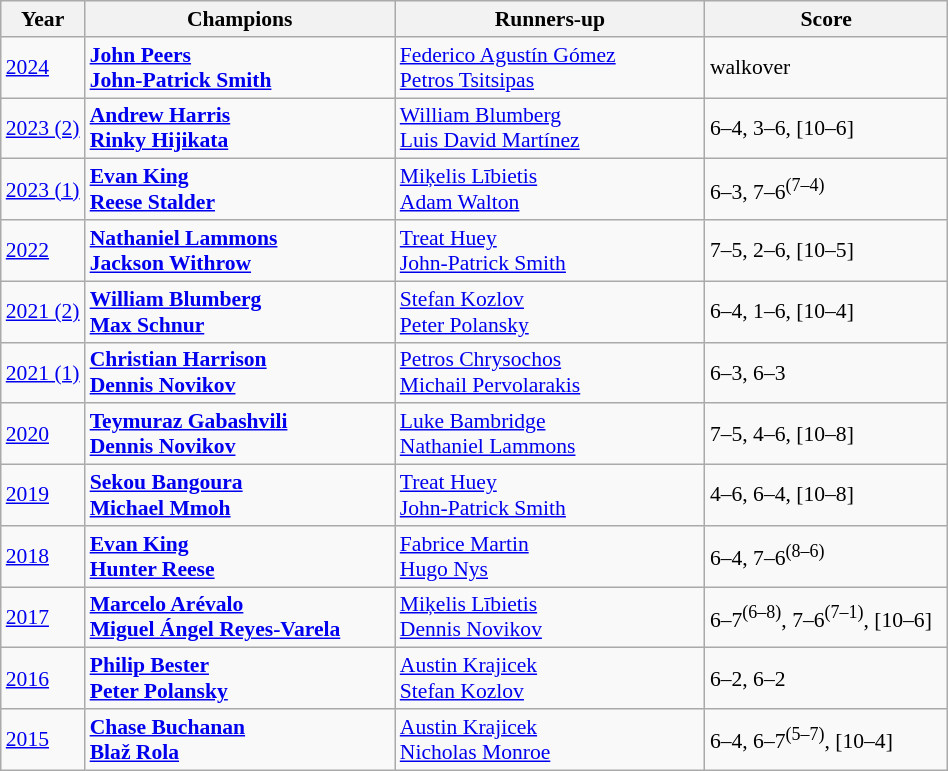<table class="wikitable" style="font-size:90%">
<tr>
<th>Year</th>
<th width="200">Champions</th>
<th width="200">Runners-up</th>
<th width="155">Score</th>
</tr>
<tr>
<td><a href='#'>2024</a></td>
<td> <strong><a href='#'>John Peers</a></strong> <br>  <strong><a href='#'>John-Patrick Smith</a></strong></td>
<td> <a href='#'>Federico Agustín Gómez</a> <br>  <a href='#'>Petros Tsitsipas</a></td>
<td>walkover</td>
</tr>
<tr>
<td><a href='#'>2023 (2)</a></td>
<td> <strong><a href='#'>Andrew Harris</a></strong> <br>  <strong><a href='#'>Rinky Hijikata</a></strong></td>
<td> <a href='#'>William Blumberg</a> <br>  <a href='#'>Luis David Martínez</a></td>
<td>6–4, 3–6, [10–6]</td>
</tr>
<tr>
<td><a href='#'>2023 (1)</a></td>
<td> <strong><a href='#'>Evan King</a></strong> <br>  <strong><a href='#'>Reese Stalder</a></strong></td>
<td> <a href='#'>Miķelis Lībietis</a> <br>  <a href='#'>Adam Walton</a></td>
<td>6–3, 7–6<sup>(7–4)</sup></td>
</tr>
<tr>
<td><a href='#'>2022</a></td>
<td> <strong><a href='#'>Nathaniel Lammons</a></strong> <br>  <strong><a href='#'>Jackson Withrow</a></strong></td>
<td> <a href='#'>Treat Huey</a> <br>  <a href='#'>John-Patrick Smith</a></td>
<td>7–5, 2–6, [10–5]</td>
</tr>
<tr>
<td><a href='#'>2021 (2)</a></td>
<td> <strong><a href='#'>William Blumberg</a></strong> <br>  <strong><a href='#'>Max Schnur</a></strong></td>
<td> <a href='#'>Stefan Kozlov</a> <br>  <a href='#'>Peter Polansky</a></td>
<td>6–4, 1–6, [10–4]</td>
</tr>
<tr>
<td><a href='#'>2021 (1)</a></td>
<td> <strong><a href='#'>Christian Harrison</a></strong> <br>  <strong><a href='#'>Dennis Novikov</a></strong></td>
<td> <a href='#'>Petros Chrysochos</a> <br>  <a href='#'>Michail Pervolarakis</a></td>
<td>6–3, 6–3</td>
</tr>
<tr>
<td><a href='#'>2020</a></td>
<td> <strong><a href='#'>Teymuraz Gabashvili</a></strong> <br>  <strong><a href='#'>Dennis Novikov</a></strong></td>
<td> <a href='#'>Luke Bambridge</a> <br>  <a href='#'>Nathaniel Lammons</a></td>
<td>7–5, 4–6, [10–8]</td>
</tr>
<tr>
<td><a href='#'>2019</a></td>
<td> <strong><a href='#'>Sekou Bangoura</a></strong> <br>  <strong><a href='#'>Michael Mmoh</a></strong></td>
<td> <a href='#'>Treat Huey</a> <br>  <a href='#'>John-Patrick Smith</a></td>
<td>4–6, 6–4, [10–8]</td>
</tr>
<tr>
<td><a href='#'>2018</a></td>
<td> <strong><a href='#'>Evan King</a></strong> <br>  <strong><a href='#'>Hunter Reese</a></strong></td>
<td> <a href='#'>Fabrice Martin</a> <br>  <a href='#'>Hugo Nys</a></td>
<td>6–4, 7–6<sup>(8–6)</sup></td>
</tr>
<tr>
<td><a href='#'>2017</a></td>
<td> <strong><a href='#'>Marcelo Arévalo</a></strong> <br>  <strong><a href='#'>Miguel Ángel Reyes-Varela</a></strong></td>
<td> <a href='#'>Miķelis Lībietis</a> <br>  <a href='#'>Dennis Novikov</a></td>
<td>6–7<sup>(6–8)</sup>, 7–6<sup>(7–1)</sup>, [10–6]</td>
</tr>
<tr>
<td><a href='#'>2016</a></td>
<td> <strong><a href='#'>Philip Bester</a></strong> <br>  <strong><a href='#'>Peter Polansky</a></strong></td>
<td> <a href='#'>Austin Krajicek</a> <br>  <a href='#'>Stefan Kozlov</a></td>
<td>6–2, 6–2</td>
</tr>
<tr>
<td><a href='#'>2015</a></td>
<td> <strong><a href='#'>Chase Buchanan</a></strong> <br>  <strong><a href='#'>Blaž Rola</a></strong></td>
<td> <a href='#'>Austin Krajicek</a> <br>  <a href='#'>Nicholas Monroe</a></td>
<td>6–4, 6–7<sup>(5–7)</sup>, [10–4]</td>
</tr>
</table>
